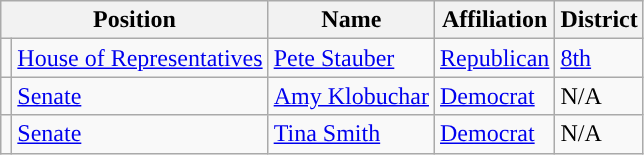<table class="wikitable">
<tr>
<th colspan="2">Position</th>
<th>Name</th>
<th>Affiliation</th>
<th>District</th>
</tr>
<tr>
<td style="background-color:"></td>
<td><a href='#'>House of Representatives</a></td>
<td><a href='#'>Pete Stauber</a></td>
<td><a href='#'>Republican</a></td>
<td><a href='#'>8th</a></td>
</tr>
<tr>
<td style="background-color:"></td>
<td><a href='#'>Senate</a></td>
<td><a href='#'>Amy Klobuchar</a></td>
<td><a href='#'>Democrat</a></td>
<td>N/A</td>
</tr>
<tr>
<td style="background-color:"></td>
<td><a href='#'>Senate</a></td>
<td><a href='#'>Tina Smith</a></td>
<td><a href='#'>Democrat</a></td>
<td>N/A</td>
</tr>
</table>
